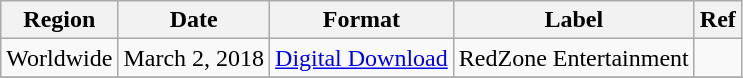<table class="wikitable">
<tr>
<th>Region</th>
<th>Date</th>
<th>Format</th>
<th>Label</th>
<th>Ref</th>
</tr>
<tr>
<td>Worldwide</td>
<td>March 2, 2018</td>
<td><a href='#'>Digital Download</a></td>
<td>RedZone Entertainment</td>
<td></td>
</tr>
<tr>
</tr>
</table>
